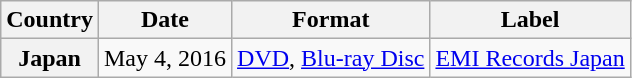<table class="wikitable plainrowheaders">
<tr>
<th scope="col">Country</th>
<th>Date</th>
<th>Format</th>
<th>Label</th>
</tr>
<tr>
<th scope="row" rowspan="1">Japan</th>
<td>May 4, 2016</td>
<td><a href='#'>DVD</a>, <a href='#'>Blu-ray Disc</a></td>
<td><a href='#'>EMI Records Japan</a></td>
</tr>
</table>
